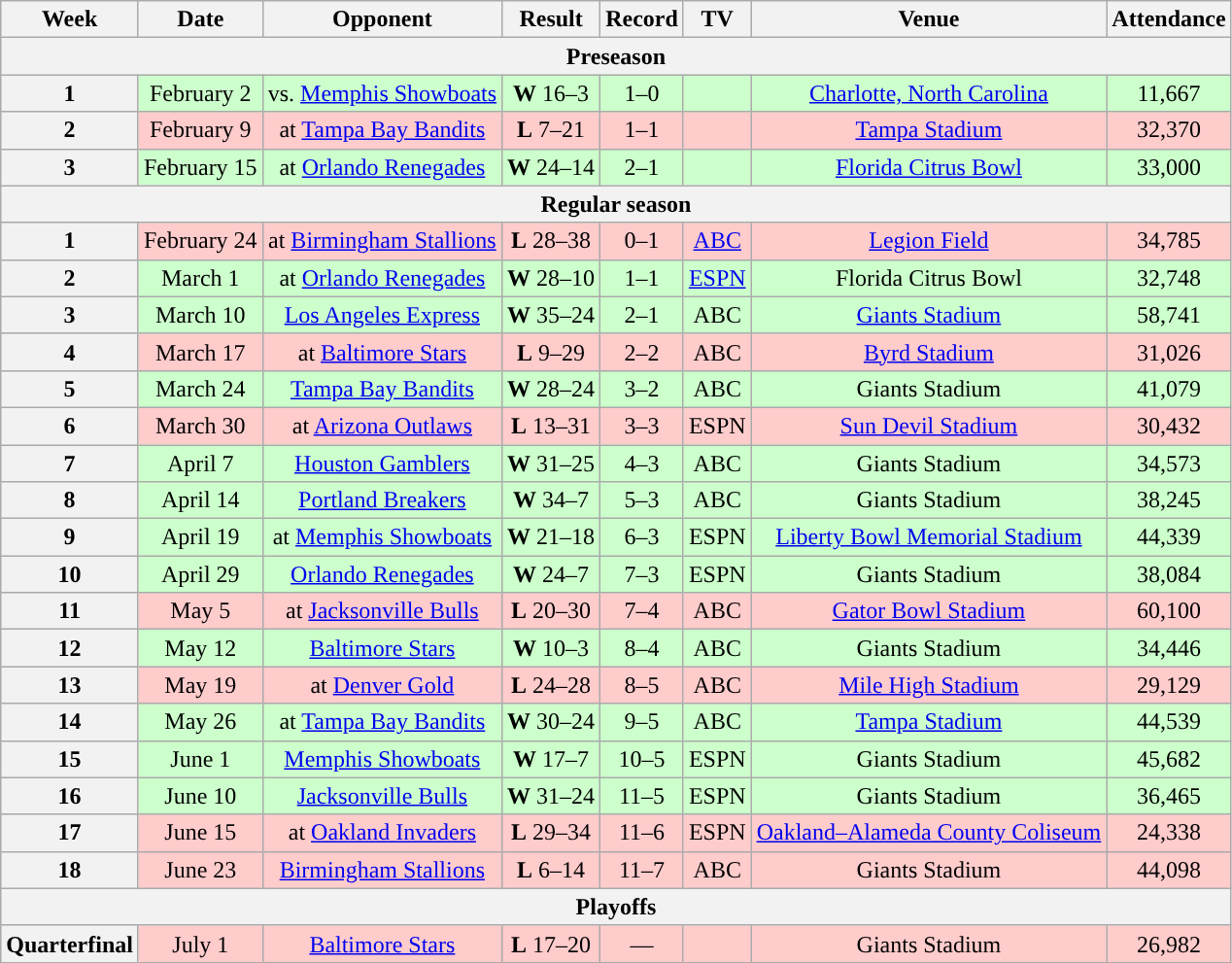<table class="wikitable" style="text-align:center">
<tr>
<th>Week</th>
<th>Date</th>
<th>Opponent</th>
<th>Result</th>
<th>Record</th>
<th>TV</th>
<th>Venue</th>
<th>Attendance</th>
</tr>
<tr>
<th colspan="9">Preseason</th>
</tr>
<tr style="background:#cfc">
<th>1</th>
<td>February 2</td>
<td>vs. <a href='#'>Memphis Showboats</a></td>
<td><strong>W</strong> 16–3</td>
<td>1–0</td>
<td></td>
<td><a href='#'>Charlotte, North Carolina</a></td>
<td>11,667</td>
</tr>
<tr style="background:#fcc">
<th>2</th>
<td>February 9</td>
<td>at <a href='#'>Tampa Bay Bandits</a></td>
<td><strong>L</strong> 7–21</td>
<td>1–1</td>
<td></td>
<td><a href='#'>Tampa Stadium</a></td>
<td>32,370</td>
</tr>
<tr style="background:#cfc">
<th>3</th>
<td>February 15</td>
<td>at <a href='#'>Orlando Renegades</a></td>
<td><strong>W</strong> 24–14</td>
<td>2–1</td>
<td></td>
<td><a href='#'>Florida Citrus Bowl</a></td>
<td>33,000</td>
</tr>
<tr>
<th colspan="9">Regular season</th>
</tr>
<tr style="background:#fcc">
<th>1</th>
<td>February 24</td>
<td>at <a href='#'>Birmingham Stallions</a></td>
<td><strong>L</strong> 28–38</td>
<td>0–1</td>
<td><a href='#'>ABC</a></td>
<td><a href='#'>Legion Field</a></td>
<td>34,785</td>
</tr>
<tr style="background:#cfc">
<th>2</th>
<td>March 1</td>
<td>at <a href='#'>Orlando Renegades</a></td>
<td><strong>W</strong> 28–10</td>
<td>1–1</td>
<td><a href='#'>ESPN</a></td>
<td>Florida Citrus Bowl</td>
<td>32,748</td>
</tr>
<tr style="background:#cfc">
<th>3</th>
<td>March 10</td>
<td><a href='#'>Los Angeles Express</a></td>
<td><strong>W</strong> 35–24</td>
<td>2–1</td>
<td>ABC</td>
<td><a href='#'>Giants Stadium</a></td>
<td>58,741</td>
</tr>
<tr style="background:#fcc">
<th>4</th>
<td>March 17</td>
<td>at <a href='#'>Baltimore Stars</a></td>
<td><strong>L</strong> 9–29</td>
<td>2–2</td>
<td>ABC</td>
<td><a href='#'>Byrd Stadium</a></td>
<td>31,026</td>
</tr>
<tr style="background:#cfc">
<th>5</th>
<td>March 24</td>
<td><a href='#'>Tampa Bay Bandits</a></td>
<td><strong>W</strong> 28–24</td>
<td>3–2</td>
<td>ABC</td>
<td>Giants Stadium</td>
<td>41,079</td>
</tr>
<tr style="background:#fcc">
<th>6</th>
<td>March 30</td>
<td>at <a href='#'>Arizona Outlaws</a></td>
<td><strong>L</strong> 13–31</td>
<td>3–3</td>
<td>ESPN</td>
<td><a href='#'>Sun Devil Stadium</a></td>
<td>30,432</td>
</tr>
<tr style="background:#cfc">
<th>7</th>
<td>April 7</td>
<td><a href='#'>Houston Gamblers</a></td>
<td><strong>W</strong> 31–25</td>
<td>4–3</td>
<td>ABC</td>
<td>Giants Stadium</td>
<td>34,573</td>
</tr>
<tr style="background:#cfc">
<th>8</th>
<td>April 14</td>
<td><a href='#'>Portland Breakers</a></td>
<td><strong>W</strong> 34–7</td>
<td>5–3</td>
<td>ABC</td>
<td>Giants Stadium</td>
<td>38,245</td>
</tr>
<tr style="background:#cfc">
<th>9</th>
<td>April 19</td>
<td>at <a href='#'>Memphis Showboats</a></td>
<td><strong>W</strong> 21–18</td>
<td>6–3</td>
<td>ESPN</td>
<td><a href='#'>Liberty Bowl Memorial Stadium</a></td>
<td>44,339</td>
</tr>
<tr style="background:#cfc">
<th>10</th>
<td>April 29</td>
<td><a href='#'>Orlando Renegades</a></td>
<td><strong>W</strong> 24–7</td>
<td>7–3</td>
<td>ESPN</td>
<td>Giants Stadium</td>
<td>38,084</td>
</tr>
<tr style="background:#fcc">
<th>11</th>
<td>May 5</td>
<td>at <a href='#'>Jacksonville Bulls</a></td>
<td><strong>L</strong> 20–30</td>
<td>7–4</td>
<td>ABC</td>
<td><a href='#'>Gator Bowl Stadium</a></td>
<td>60,100</td>
</tr>
<tr style="background:#cfc">
<th>12</th>
<td>May 12</td>
<td><a href='#'>Baltimore Stars</a></td>
<td><strong>W</strong> 10–3</td>
<td>8–4</td>
<td>ABC</td>
<td>Giants Stadium</td>
<td>34,446</td>
</tr>
<tr style="background:#fcc">
<th>13</th>
<td>May 19</td>
<td>at <a href='#'>Denver Gold</a></td>
<td><strong>L</strong> 24–28</td>
<td>8–5</td>
<td>ABC</td>
<td><a href='#'>Mile High Stadium</a></td>
<td>29,129</td>
</tr>
<tr style="background:#cfc">
<th>14</th>
<td>May 26</td>
<td>at <a href='#'>Tampa Bay Bandits</a></td>
<td><strong>W</strong> 30–24 </td>
<td>9–5</td>
<td>ABC</td>
<td><a href='#'>Tampa Stadium</a></td>
<td>44,539</td>
</tr>
<tr style="background:#cfc">
<th>15</th>
<td>June 1</td>
<td><a href='#'>Memphis Showboats</a></td>
<td><strong>W</strong> 17–7</td>
<td>10–5</td>
<td>ESPN</td>
<td>Giants Stadium</td>
<td>45,682</td>
</tr>
<tr style="background:#cfc">
<th>16</th>
<td>June 10</td>
<td><a href='#'>Jacksonville Bulls</a></td>
<td><strong>W</strong> 31–24</td>
<td>11–5</td>
<td>ESPN</td>
<td>Giants Stadium</td>
<td>36,465</td>
</tr>
<tr style="background:#fcc">
<th>17</th>
<td>June 15</td>
<td>at <a href='#'>Oakland Invaders</a></td>
<td><strong>L</strong> 29–34</td>
<td>11–6</td>
<td>ESPN</td>
<td><a href='#'>Oakland–Alameda County Coliseum</a></td>
<td>24,338</td>
</tr>
<tr style="background:#fcc">
<th>18</th>
<td>June 23</td>
<td><a href='#'>Birmingham Stallions</a></td>
<td><strong>L</strong> 6–14</td>
<td>11–7</td>
<td>ABC</td>
<td>Giants Stadium</td>
<td>44,098</td>
</tr>
<tr>
<th colspan="9">Playoffs</th>
</tr>
<tr style="background:#fcc">
<th>Quarterfinal</th>
<td>July 1</td>
<td><a href='#'>Baltimore Stars</a></td>
<td><strong>L</strong> 17–20</td>
<td>—</td>
<td></td>
<td>Giants Stadium</td>
<td>26,982</td>
</tr>
</table>
